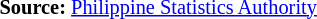<table style="font-size:85%;" '|>
<tr>
<td><br><p>
<strong>Source:</strong> <a href='#'>Philippine Statistics Authority</a>
</p></td>
</tr>
</table>
